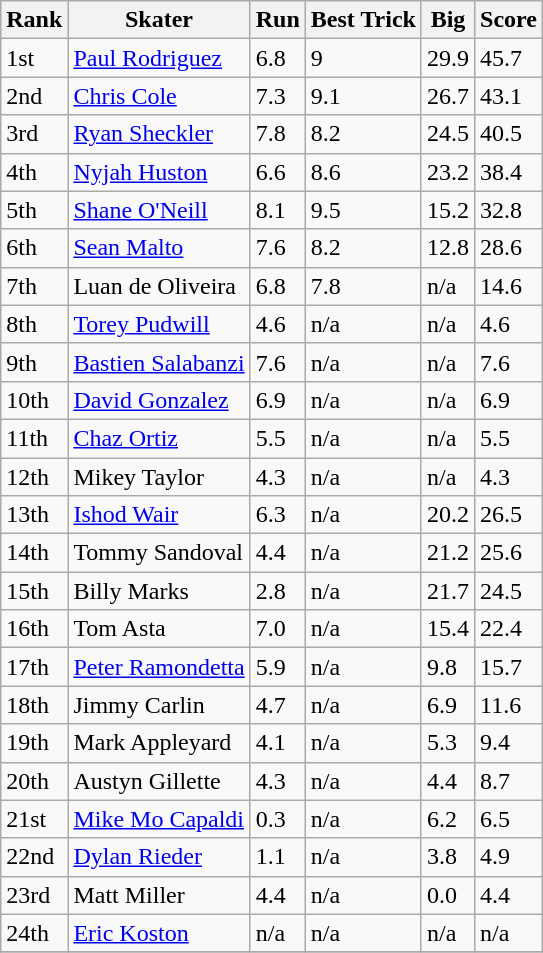<table class="wikitable">
<tr>
<th>Rank</th>
<th>Skater</th>
<th>Run</th>
<th>Best Trick</th>
<th>Big</th>
<th>Score</th>
</tr>
<tr>
<td>1st</td>
<td><a href='#'>Paul Rodriguez</a></td>
<td>6.8</td>
<td>9</td>
<td>29.9</td>
<td>45.7</td>
</tr>
<tr>
<td>2nd</td>
<td><a href='#'>Chris Cole</a></td>
<td>7.3</td>
<td>9.1</td>
<td>26.7</td>
<td>43.1</td>
</tr>
<tr>
<td>3rd</td>
<td><a href='#'>Ryan Sheckler</a></td>
<td>7.8</td>
<td>8.2</td>
<td>24.5</td>
<td>40.5</td>
</tr>
<tr>
<td>4th</td>
<td><a href='#'>Nyjah Huston</a></td>
<td>6.6</td>
<td>8.6</td>
<td>23.2</td>
<td>38.4</td>
</tr>
<tr>
<td>5th</td>
<td><a href='#'>Shane O'Neill</a></td>
<td>8.1</td>
<td>9.5</td>
<td>15.2</td>
<td>32.8</td>
</tr>
<tr>
<td>6th</td>
<td><a href='#'>Sean Malto</a></td>
<td>7.6</td>
<td>8.2</td>
<td>12.8</td>
<td>28.6</td>
</tr>
<tr>
<td>7th</td>
<td>Luan de Oliveira</td>
<td>6.8</td>
<td>7.8</td>
<td>n/a</td>
<td>14.6</td>
</tr>
<tr>
<td>8th</td>
<td><a href='#'>Torey Pudwill</a></td>
<td>4.6</td>
<td>n/a</td>
<td>n/a</td>
<td>4.6</td>
</tr>
<tr>
<td>9th</td>
<td><a href='#'>Bastien Salabanzi</a></td>
<td>7.6</td>
<td>n/a</td>
<td>n/a</td>
<td>7.6</td>
</tr>
<tr>
<td>10th</td>
<td><a href='#'>David Gonzalez</a></td>
<td>6.9</td>
<td>n/a</td>
<td>n/a</td>
<td>6.9</td>
</tr>
<tr>
<td>11th</td>
<td><a href='#'>Chaz Ortiz</a></td>
<td>5.5</td>
<td>n/a</td>
<td>n/a</td>
<td>5.5</td>
</tr>
<tr>
<td>12th</td>
<td>Mikey Taylor</td>
<td>4.3</td>
<td>n/a</td>
<td>n/a</td>
<td>4.3</td>
</tr>
<tr>
<td>13th</td>
<td><a href='#'>Ishod Wair</a></td>
<td>6.3</td>
<td>n/a</td>
<td>20.2</td>
<td>26.5</td>
</tr>
<tr>
<td>14th</td>
<td>Tommy Sandoval</td>
<td>4.4</td>
<td>n/a</td>
<td>21.2</td>
<td>25.6</td>
</tr>
<tr>
<td>15th</td>
<td>Billy Marks</td>
<td>2.8</td>
<td>n/a</td>
<td>21.7</td>
<td>24.5</td>
</tr>
<tr>
<td>16th</td>
<td>Tom Asta</td>
<td>7.0</td>
<td>n/a</td>
<td>15.4</td>
<td>22.4</td>
</tr>
<tr>
<td>17th</td>
<td><a href='#'>Peter Ramondetta</a></td>
<td>5.9</td>
<td>n/a</td>
<td>9.8</td>
<td>15.7</td>
</tr>
<tr>
<td>18th</td>
<td>Jimmy Carlin</td>
<td>4.7</td>
<td>n/a</td>
<td>6.9</td>
<td>11.6</td>
</tr>
<tr>
<td>19th</td>
<td>Mark Appleyard</td>
<td>4.1</td>
<td>n/a</td>
<td>5.3</td>
<td>9.4</td>
</tr>
<tr>
<td>20th</td>
<td>Austyn Gillette</td>
<td>4.3</td>
<td>n/a</td>
<td>4.4</td>
<td>8.7</td>
</tr>
<tr>
<td>21st</td>
<td><a href='#'>Mike Mo Capaldi</a></td>
<td>0.3</td>
<td>n/a</td>
<td>6.2</td>
<td>6.5</td>
</tr>
<tr>
<td>22nd</td>
<td><a href='#'>Dylan Rieder</a></td>
<td>1.1</td>
<td>n/a</td>
<td>3.8</td>
<td>4.9</td>
</tr>
<tr>
<td>23rd</td>
<td>Matt Miller</td>
<td>4.4</td>
<td>n/a</td>
<td>0.0</td>
<td>4.4</td>
</tr>
<tr>
<td>24th</td>
<td><a href='#'>Eric Koston</a></td>
<td>n/a</td>
<td>n/a</td>
<td>n/a</td>
<td>n/a</td>
</tr>
<tr>
</tr>
</table>
